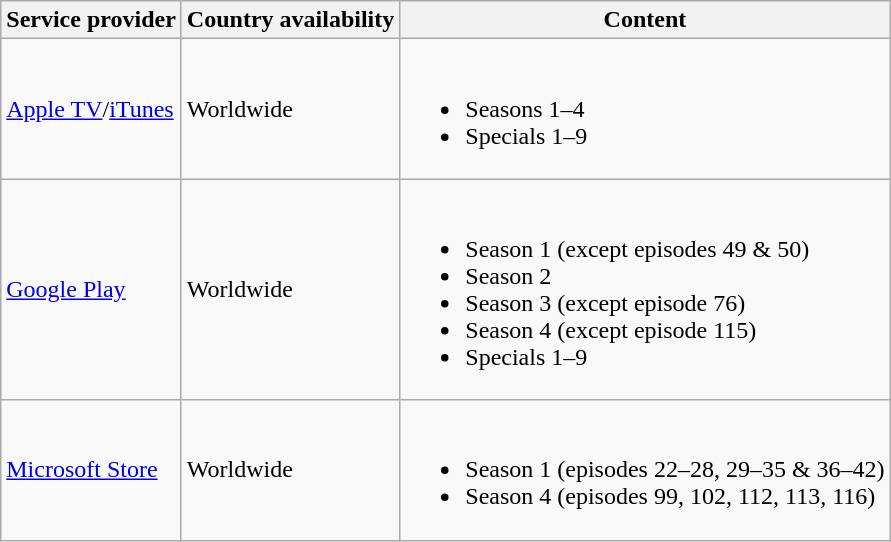<table class="wikitable">
<tr>
<th>Service provider</th>
<th>Country availability</th>
<th>Content</th>
</tr>
<tr>
<td><a href='#'>Apple TV</a>/<a href='#'>iTunes</a></td>
<td>Worldwide</td>
<td><br><ul><li>Seasons 1–4</li><li>Specials 1–9</li></ul></td>
</tr>
<tr>
<td><a href='#'>Google Play</a></td>
<td>Worldwide</td>
<td><br><ul><li>Season 1 (except episodes 49 & 50)</li><li>Season 2</li><li>Season 3 (except episode 76)</li><li>Season 4 (except episode 115)</li><li>Specials 1–9</li></ul></td>
</tr>
<tr>
<td><a href='#'>Microsoft Store</a></td>
<td>Worldwide</td>
<td><br><ul><li>Season 1 (episodes 22–28, 29–35 & 36–42)</li><li>Season 4 (episodes 99, 102, 112, 113, 116)</li></ul></td>
</tr>
</table>
